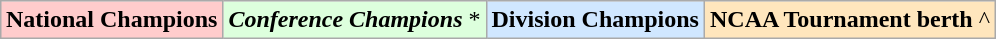<table class="wikitable" style="margin: 1em auto;">
<tr>
<td bgcolor="#FFCCCC"><strong>National Champions</strong> </td>
<td bgcolor="#ddffdd"><strong><em>Conference Champions</em></strong> *</td>
<td bgcolor="#D0E7FF"><strong>Division Champions</strong> </td>
<td bgcolor="#ffe6bd"><strong>NCAA Tournament berth</strong> ^</td>
</tr>
</table>
